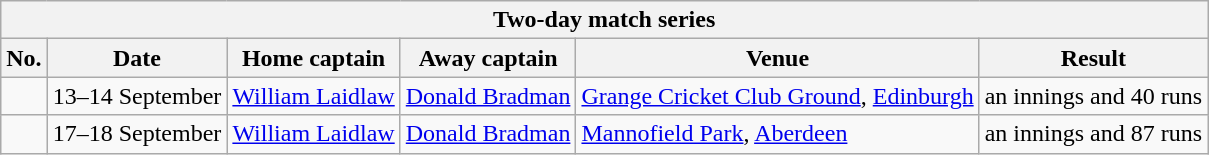<table class="wikitable">
<tr>
<th colspan="9">Two-day match series</th>
</tr>
<tr>
<th>No.</th>
<th>Date</th>
<th>Home captain</th>
<th>Away captain</th>
<th>Venue</th>
<th>Result</th>
</tr>
<tr>
<td></td>
<td>13–14 September</td>
<td><a href='#'>William Laidlaw</a></td>
<td><a href='#'>Donald Bradman</a></td>
<td><a href='#'>Grange Cricket Club Ground</a>, <a href='#'>Edinburgh</a></td>
<td> an innings and 40 runs</td>
</tr>
<tr>
<td></td>
<td>17–18 September</td>
<td><a href='#'>William Laidlaw</a></td>
<td><a href='#'>Donald Bradman</a></td>
<td><a href='#'>Mannofield Park</a>, <a href='#'>Aberdeen</a></td>
<td> an innings and 87 runs</td>
</tr>
</table>
